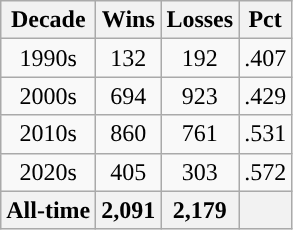<table class="wikitable" style="text-align:center">
<tr>
<th style="text-align:center; ">Decade</th>
<th style="text-align:center; ">Wins</th>
<th style="text-align:center; ">Losses</th>
<th style="text-align:center; ">Pct</th>
</tr>
<tr>
<td>1990s</td>
<td>132</td>
<td>192</td>
<td>.407</td>
</tr>
<tr>
<td>2000s</td>
<td>694</td>
<td>923</td>
<td>.429</td>
</tr>
<tr>
<td>2010s</td>
<td>860</td>
<td>761</td>
<td>.531</td>
</tr>
<tr>
<td>2020s</td>
<td>405</td>
<td>303</td>
<td>.572</td>
</tr>
<tr style="background:#f0f0f0; font-weight:bold">
<th style="text-align:center; ">All-time</th>
<th style="text-align:center; ">2,091</th>
<th style="text-align:center; ">2,179</th>
<th style="text-align:center; "></th>
</tr>
</table>
